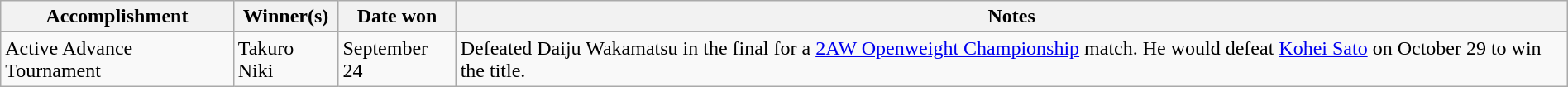<table class="wikitable" style="width:100%;">
<tr>
<th>Accomplishment</th>
<th>Winner(s)</th>
<th>Date won</th>
<th>Notes</th>
</tr>
<tr>
<td>Active Advance Tournament</td>
<td>Takuro Niki</td>
<td>September 24<br></td>
<td>Defeated Daiju Wakamatsu in the final for a <a href='#'>2AW Openweight Championship</a> match. He would defeat <a href='#'>Kohei Sato</a> on October 29 to win the title.</td>
</tr>
</table>
